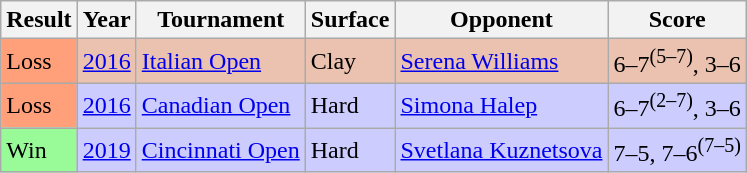<table class="sortable wikitable">
<tr>
<th>Result</th>
<th>Year</th>
<th>Tournament</th>
<th>Surface</th>
<th>Opponent</th>
<th>Score</th>
</tr>
<tr bgcolor=EBC2AF>
<td bgcolor=ffa07a>Loss</td>
<td><a href='#'>2016</a></td>
<td><a href='#'>Italian Open</a></td>
<td>Clay</td>
<td> <a href='#'>Serena Williams</a></td>
<td>6–7<sup>(5–7)</sup>, 3–6</td>
</tr>
<tr bgcolor=CCCCFF>
<td bgcolor=ffa07a>Loss</td>
<td><a href='#'>2016</a></td>
<td><a href='#'>Canadian Open</a></td>
<td>Hard</td>
<td> <a href='#'>Simona Halep</a></td>
<td>6–7<sup>(2–7)</sup>, 3–6</td>
</tr>
<tr bgcolor=CCCCFF>
<td bgcolor=98FB98>Win</td>
<td><a href='#'>2019</a></td>
<td><a href='#'>Cincinnati Open</a></td>
<td>Hard</td>
<td> <a href='#'>Svetlana Kuznetsova</a></td>
<td>7–5, 7–6<sup>(7–5)</sup></td>
</tr>
</table>
